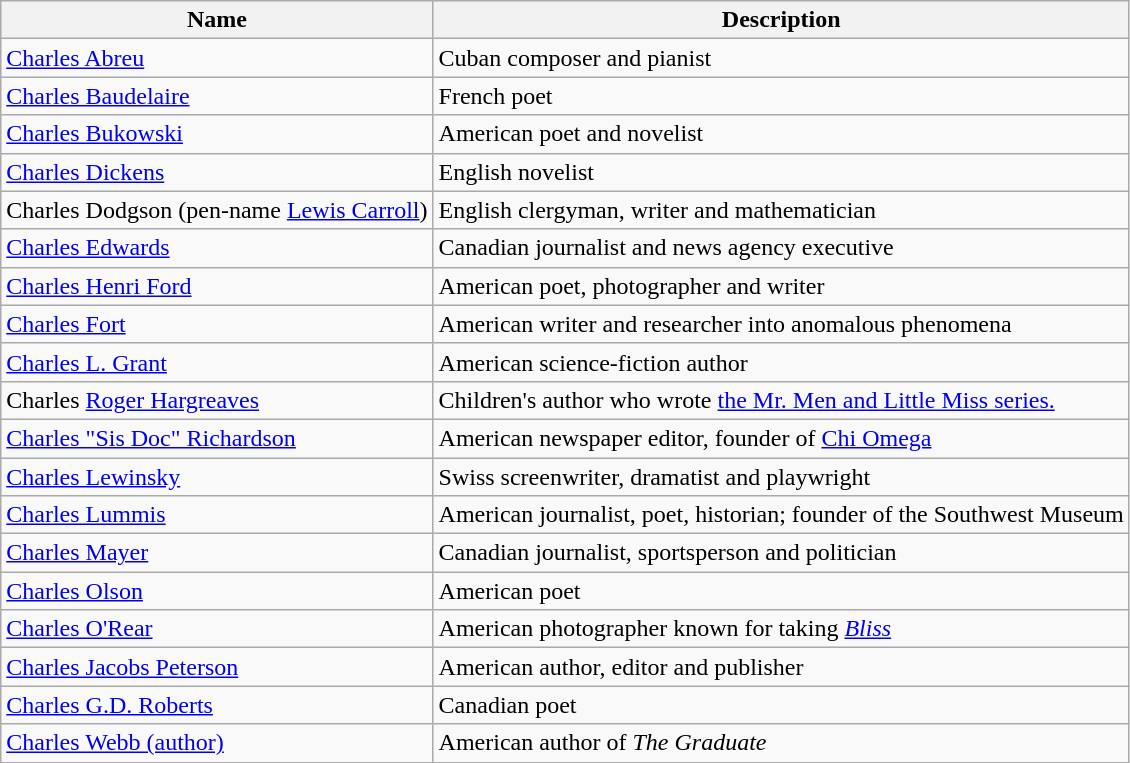<table class="wikitable sortable">
<tr>
<th>Name</th>
<th>Description</th>
</tr>
<tr>
<td><a href='#'>Charles Abreu</a></td>
<td>Cuban composer and pianist</td>
</tr>
<tr>
<td><a href='#'>Charles Baudelaire</a></td>
<td>French poet</td>
</tr>
<tr>
<td><a href='#'>Charles Bukowski</a></td>
<td>American poet and novelist</td>
</tr>
<tr>
<td><a href='#'>Charles Dickens</a></td>
<td>English novelist</td>
</tr>
<tr>
<td>Charles Dodgson (pen-name <a href='#'>Lewis Carroll</a>)</td>
<td>English clergyman, writer and mathematician</td>
</tr>
<tr>
<td><a href='#'>Charles Edwards</a></td>
<td>Canadian journalist and news agency executive</td>
</tr>
<tr>
<td><a href='#'>Charles Henri Ford</a></td>
<td>American poet, photographer and writer</td>
</tr>
<tr>
<td><a href='#'>Charles Fort</a></td>
<td>American writer and researcher into anomalous phenomena</td>
</tr>
<tr>
<td><a href='#'>Charles L. Grant</a></td>
<td>American science-fiction author</td>
</tr>
<tr>
<td>Charles <a href='#'>Roger Hargreaves</a></td>
<td>Children's author who wrote <a href='#'>the Mr. Men and Little Miss series.</a></td>
</tr>
<tr>
<td><a href='#'>Charles "Sis Doc" Richardson</a></td>
<td>American newspaper editor, founder of <a href='#'>Chi Omega</a></td>
</tr>
<tr>
<td><a href='#'>Charles Lewinsky</a></td>
<td>Swiss screenwriter, dramatist and playwright</td>
</tr>
<tr>
<td><a href='#'>Charles Lummis</a></td>
<td>American journalist, poet, historian; founder of the Southwest Museum</td>
</tr>
<tr>
<td><a href='#'>Charles Mayer</a></td>
<td>Canadian journalist, sportsperson and politician</td>
</tr>
<tr>
<td><a href='#'>Charles Olson</a></td>
<td>American poet</td>
</tr>
<tr>
<td><a href='#'>Charles O'Rear</a></td>
<td>American photographer known for taking <em><a href='#'>Bliss</a></em></td>
</tr>
<tr>
<td><a href='#'>Charles Jacobs Peterson</a></td>
<td>American author, editor and publisher</td>
</tr>
<tr>
<td><a href='#'>Charles G.D. Roberts</a></td>
<td>Canadian poet</td>
</tr>
<tr>
<td><a href='#'>Charles Webb (author)</a></td>
<td>American author of <em>The Graduate</em></td>
</tr>
</table>
